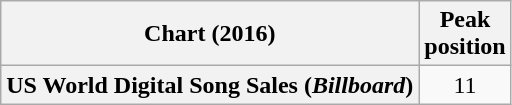<table class="wikitable plainrowheaders" style="text-align:center">
<tr>
<th scope="col">Chart (2016)</th>
<th scope="col">Peak<br>position</th>
</tr>
<tr>
<th scope="row">US World Digital Song Sales (<em>Billboard</em>)</th>
<td>11</td>
</tr>
</table>
